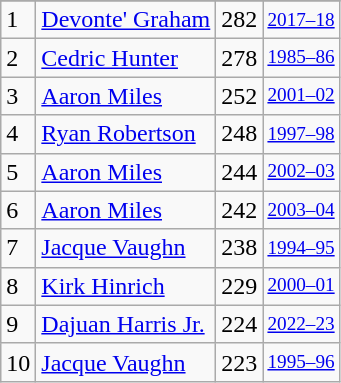<table class="wikitable">
<tr>
</tr>
<tr>
<td>1</td>
<td><a href='#'>Devonte' Graham</a></td>
<td>282</td>
<td style="font-size:80%;"><a href='#'>2017–18</a></td>
</tr>
<tr>
<td>2</td>
<td><a href='#'>Cedric Hunter</a></td>
<td>278</td>
<td style="font-size:80%;"><a href='#'>1985–86</a></td>
</tr>
<tr>
<td>3</td>
<td><a href='#'>Aaron Miles</a></td>
<td>252</td>
<td style="font-size:80%;"><a href='#'>2001–02</a></td>
</tr>
<tr>
<td>4</td>
<td><a href='#'>Ryan Robertson</a></td>
<td>248</td>
<td style="font-size:80%;"><a href='#'>1997–98</a></td>
</tr>
<tr>
<td>5</td>
<td><a href='#'>Aaron Miles</a></td>
<td>244</td>
<td style="font-size:80%;"><a href='#'>2002–03</a></td>
</tr>
<tr>
<td>6</td>
<td><a href='#'>Aaron Miles</a></td>
<td>242</td>
<td style="font-size:80%;"><a href='#'>2003–04</a></td>
</tr>
<tr>
<td>7</td>
<td><a href='#'>Jacque Vaughn</a></td>
<td>238</td>
<td style="font-size:80%;"><a href='#'>1994–95</a></td>
</tr>
<tr>
<td>8</td>
<td><a href='#'>Kirk Hinrich</a></td>
<td>229</td>
<td style="font-size:80%;"><a href='#'>2000–01</a></td>
</tr>
<tr>
<td>9</td>
<td><a href='#'>Dajuan Harris Jr.</a></td>
<td>224</td>
<td style="font-size:80%;"><a href='#'>2022–23</a></td>
</tr>
<tr>
<td>10</td>
<td><a href='#'>Jacque Vaughn</a></td>
<td>223</td>
<td style="font-size:80%;"><a href='#'>1995–96</a></td>
</tr>
</table>
